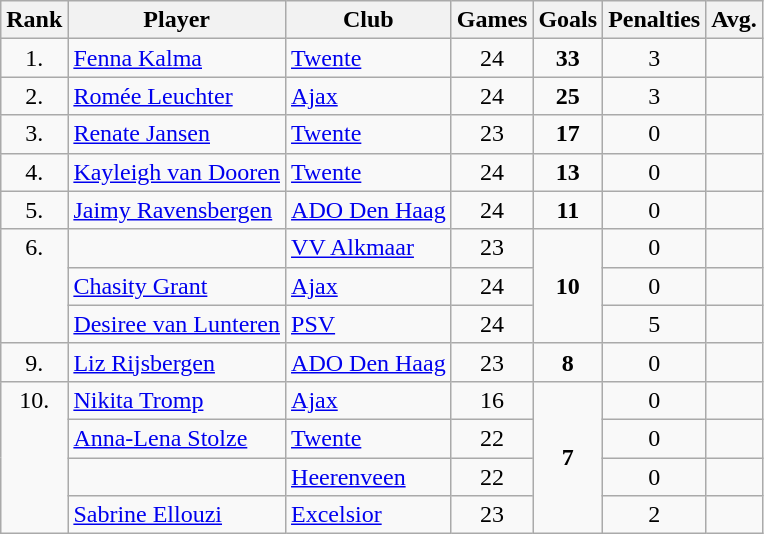<table class="wikitable" style="text-align: center;">
<tr>
<th>Rank</th>
<th>Player</th>
<th>Club</th>
<th>Games</th>
<th>Goals</th>
<th>Penalties</th>
<th>Avg.</th>
</tr>
<tr>
<td style="vertical-align: top;">1.</td>
<td style="text-align: left;"> <a href='#'>Fenna Kalma</a></td>
<td style="text-align: left;"><a href='#'>Twente</a></td>
<td>24</td>
<td><strong>33</strong></td>
<td>3</td>
<td></td>
</tr>
<tr>
<td style="vertical-align: top;">2.</td>
<td style="text-align: left;"> <a href='#'>Romée Leuchter</a></td>
<td style="text-align: left;"><a href='#'>Ajax</a></td>
<td>24</td>
<td><strong>25</strong></td>
<td>3</td>
<td></td>
</tr>
<tr>
<td style="vertical-align: top;">3.</td>
<td style="text-align: left;"> <a href='#'>Renate Jansen</a></td>
<td style="text-align: left;"><a href='#'>Twente</a></td>
<td>23</td>
<td><strong>17</strong></td>
<td>0</td>
<td></td>
</tr>
<tr>
<td style="vertical-align: top;">4.</td>
<td style="text-align: left;"> <a href='#'>Kayleigh van Dooren</a></td>
<td style="text-align: left;"><a href='#'>Twente</a></td>
<td>24</td>
<td><strong>13</strong></td>
<td>0</td>
<td></td>
</tr>
<tr>
<td style="vertical-align: top;">5.</td>
<td style="text-align: left;"> <a href='#'>Jaimy Ravensbergen</a></td>
<td style="text-align: left;"><a href='#'>ADO Den Haag</a></td>
<td>24</td>
<td><strong>11</strong></td>
<td>0</td>
<td></td>
</tr>
<tr>
<td rowspan="3" style="vertical-align: top;">6.</td>
<td style="text-align: left;"> </td>
<td style="text-align: left;"><a href='#'>VV Alkmaar</a></td>
<td>23</td>
<td rowspan="3"><strong>10</strong></td>
<td>0</td>
<td></td>
</tr>
<tr>
<td style="text-align: left;"> <a href='#'>Chasity Grant</a></td>
<td style="text-align: left;"><a href='#'>Ajax</a></td>
<td>24</td>
<td>0</td>
<td></td>
</tr>
<tr>
<td style="text-align: left;"> <a href='#'>Desiree van Lunteren</a></td>
<td style="text-align: left;"><a href='#'>PSV</a></td>
<td>24</td>
<td>5</td>
<td></td>
</tr>
<tr>
<td style="vertical-align: top;">9.</td>
<td style="text-align: left;"> <a href='#'>Liz Rijsbergen</a></td>
<td style="text-align: left;"><a href='#'>ADO Den Haag</a></td>
<td>23</td>
<td><strong>8</strong></td>
<td>0</td>
<td></td>
</tr>
<tr>
<td rowspan="4" style="vertical-align: top;">10.</td>
<td style="text-align: left;"> <a href='#'>Nikita Tromp</a></td>
<td style="text-align: left;"><a href='#'>Ajax</a></td>
<td>16</td>
<td rowspan="4"><strong>7</strong></td>
<td>0</td>
<td></td>
</tr>
<tr>
<td style="text-align: left;"> <a href='#'>Anna-Lena Stolze</a></td>
<td style="text-align: left;"><a href='#'>Twente</a></td>
<td>22</td>
<td>0</td>
<td></td>
</tr>
<tr>
<td style="text-align: left;"> </td>
<td style="text-align: left;"><a href='#'>Heerenveen</a></td>
<td>22</td>
<td>0</td>
<td></td>
</tr>
<tr>
<td style="text-align: left;"> <a href='#'>Sabrine Ellouzi</a></td>
<td style="text-align: left;"><a href='#'>Excelsior</a></td>
<td>23</td>
<td>2</td>
<td></td>
</tr>
</table>
